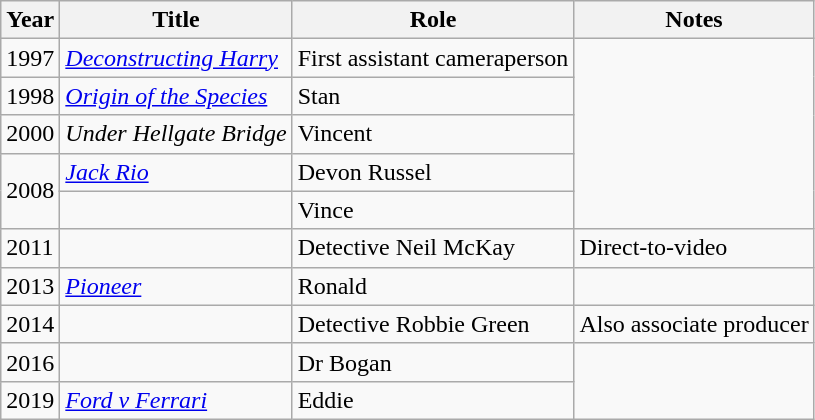<table class="wikitable sortable">
<tr>
<th>Year</th>
<th>Title</th>
<th>Role</th>
<th class="unsortable">Notes</th>
</tr>
<tr>
<td>1997</td>
<td><em><a href='#'>Deconstructing Harry</a></em></td>
<td>First assistant cameraperson</td>
<td rowspan="5"></td>
</tr>
<tr>
<td>1998</td>
<td><em><a href='#'>Origin of the Species</a></em></td>
<td>Stan</td>
</tr>
<tr>
<td>2000</td>
<td><em>Under Hellgate Bridge</em></td>
<td>Vincent</td>
</tr>
<tr>
<td rowspan="2">2008</td>
<td><em><a href='#'>Jack Rio</a></em></td>
<td>Devon Russel</td>
</tr>
<tr>
<td><em></em></td>
<td>Vince</td>
</tr>
<tr>
<td>2011</td>
<td><em></em></td>
<td>Detective Neil McKay</td>
<td>Direct-to-video</td>
</tr>
<tr>
<td>2013</td>
<td><em><a href='#'>Pioneer</a></em></td>
<td>Ronald</td>
<td></td>
</tr>
<tr>
<td>2014</td>
<td><em></em></td>
<td>Detective Robbie Green</td>
<td>Also associate producer</td>
</tr>
<tr>
<td>2016</td>
<td><em></em></td>
<td>Dr Bogan</td>
<td rowspan="2"></td>
</tr>
<tr>
<td>2019</td>
<td><em><a href='#'>Ford v Ferrari</a></em></td>
<td>Eddie</td>
</tr>
</table>
